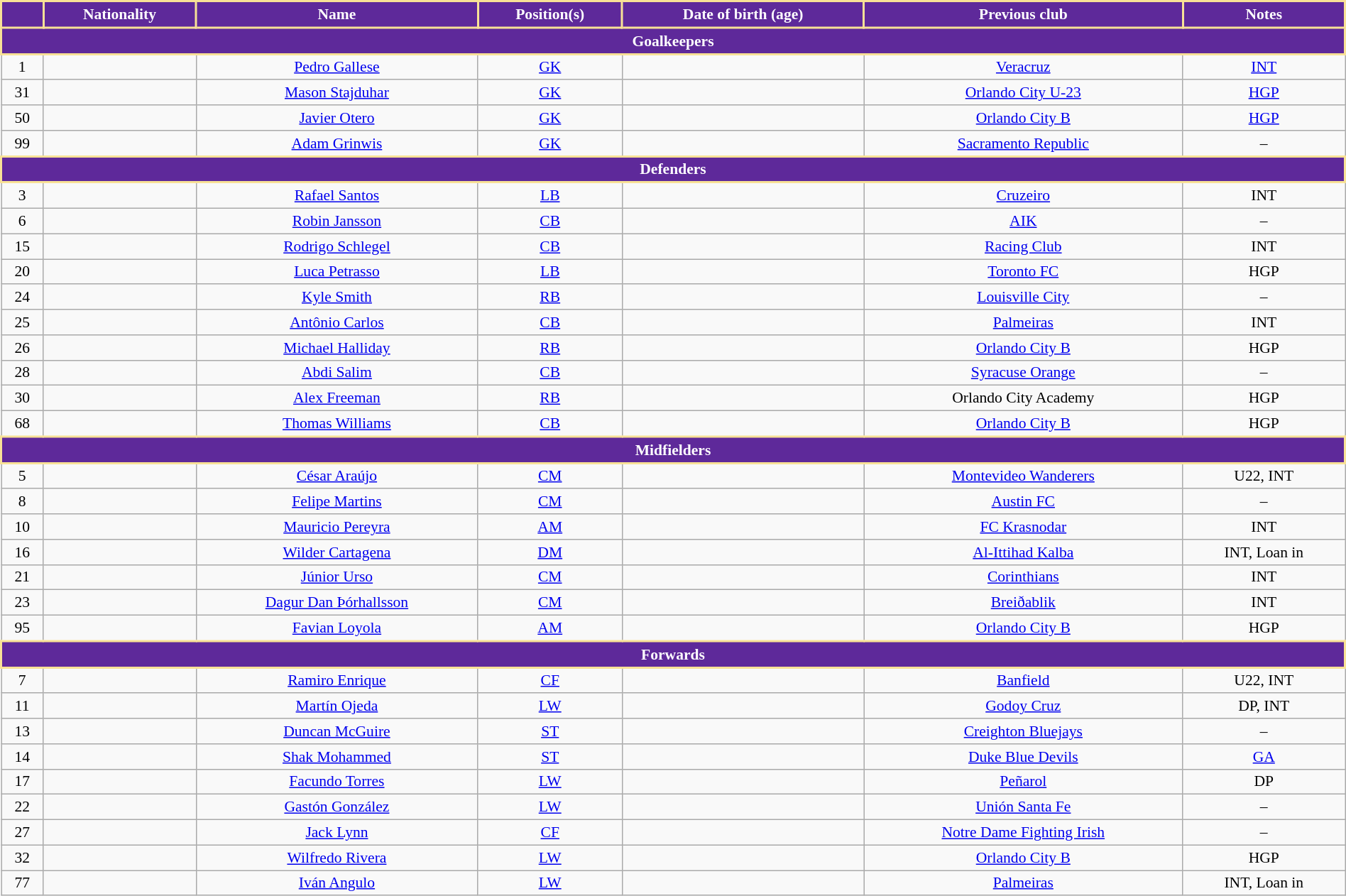<table class="wikitable" style="text-align:center; font-size:90%; width:100%;">
<tr>
<th style="background:#5E299A; color:white; border:2px solid #F8E196; text-align:center;"></th>
<th style="background:#5E299A; color:white; border:2px solid #F8E196; text-align:center;">Nationality</th>
<th style="background:#5E299A; color:white; border:2px solid #F8E196; text-align:center;">Name</th>
<th style="background:#5E299A; color:white; border:2px solid #F8E196; text-align:center;">Position(s)</th>
<th style="background:#5E299A; color:white; border:2px solid #F8E196; text-align:center;">Date of birth (age)</th>
<th style="background:#5E299A; color:white; border:2px solid #F8E196; text-align:center;">Previous club</th>
<th style="background:#5E299A; color:white; border:2px solid #F8E196; text-align:center;">Notes</th>
</tr>
<tr>
<th colspan="7" style="text-align:center; background:#5E299A; color:white; border:2px solid #F8E196;">Goalkeepers</th>
</tr>
<tr>
<td>1</td>
<td></td>
<td><a href='#'>Pedro Gallese</a></td>
<td><a href='#'>GK</a></td>
<td></td>
<td> <a href='#'>Veracruz</a></td>
<td><a href='#'>INT</a></td>
</tr>
<tr>
<td>31</td>
<td></td>
<td><a href='#'>Mason Stajduhar</a></td>
<td><a href='#'>GK</a></td>
<td></td>
<td> <a href='#'>Orlando City U-23</a></td>
<td><a href='#'>HGP</a></td>
</tr>
<tr>
<td>50</td>
<td></td>
<td><a href='#'>Javier Otero</a></td>
<td><a href='#'>GK</a></td>
<td></td>
<td> <a href='#'>Orlando City B</a></td>
<td><a href='#'>HGP</a></td>
</tr>
<tr>
<td>99</td>
<td></td>
<td><a href='#'>Adam Grinwis</a></td>
<td><a href='#'>GK</a></td>
<td></td>
<td> <a href='#'>Sacramento Republic</a></td>
<td>–</td>
</tr>
<tr>
<th colspan="7" style="text-align:center; background:#5E299A; color:white; border:2px solid #F8E196;">Defenders</th>
</tr>
<tr>
<td>3</td>
<td></td>
<td><a href='#'>Rafael Santos</a></td>
<td><a href='#'>LB</a></td>
<td></td>
<td> <a href='#'>Cruzeiro</a></td>
<td>INT</td>
</tr>
<tr>
<td>6</td>
<td></td>
<td><a href='#'>Robin Jansson</a></td>
<td><a href='#'>CB</a></td>
<td></td>
<td> <a href='#'>AIK</a></td>
<td>–</td>
</tr>
<tr>
<td>15</td>
<td></td>
<td><a href='#'>Rodrigo Schlegel</a></td>
<td><a href='#'>CB</a></td>
<td></td>
<td> <a href='#'>Racing Club</a></td>
<td>INT</td>
</tr>
<tr>
<td>20</td>
<td></td>
<td><a href='#'>Luca Petrasso</a></td>
<td><a href='#'>LB</a></td>
<td></td>
<td> <a href='#'>Toronto FC</a></td>
<td>HGP</td>
</tr>
<tr>
<td>24</td>
<td></td>
<td><a href='#'>Kyle Smith</a></td>
<td><a href='#'>RB</a></td>
<td></td>
<td> <a href='#'>Louisville City</a></td>
<td>–</td>
</tr>
<tr>
<td>25</td>
<td></td>
<td><a href='#'>Antônio Carlos</a></td>
<td><a href='#'>CB</a></td>
<td></td>
<td> <a href='#'>Palmeiras</a></td>
<td>INT</td>
</tr>
<tr>
<td>26</td>
<td></td>
<td><a href='#'>Michael Halliday</a></td>
<td><a href='#'>RB</a></td>
<td></td>
<td> <a href='#'>Orlando City B</a></td>
<td>HGP</td>
</tr>
<tr>
<td>28</td>
<td></td>
<td><a href='#'>Abdi Salim</a></td>
<td><a href='#'>CB</a></td>
<td></td>
<td> <a href='#'>Syracuse Orange</a></td>
<td>–</td>
</tr>
<tr>
<td>30</td>
<td></td>
<td><a href='#'>Alex Freeman</a></td>
<td><a href='#'>RB</a></td>
<td></td>
<td> Orlando City Academy</td>
<td>HGP</td>
</tr>
<tr>
<td>68</td>
<td></td>
<td><a href='#'>Thomas Williams</a></td>
<td><a href='#'>CB</a></td>
<td></td>
<td> <a href='#'>Orlando City B</a></td>
<td>HGP</td>
</tr>
<tr>
<th colspan="7" style="text-align:center; background:#5E299A; color:white; border:2px solid #F8E196;">Midfielders</th>
</tr>
<tr>
<td>5</td>
<td></td>
<td><a href='#'>César Araújo</a></td>
<td><a href='#'>CM</a></td>
<td></td>
<td> <a href='#'>Montevideo Wanderers</a></td>
<td>U22, INT</td>
</tr>
<tr>
<td>8</td>
<td></td>
<td><a href='#'>Felipe Martins</a></td>
<td><a href='#'>CM</a></td>
<td></td>
<td> <a href='#'>Austin FC</a></td>
<td>–</td>
</tr>
<tr>
<td>10</td>
<td></td>
<td><a href='#'>Mauricio Pereyra</a></td>
<td><a href='#'>AM</a></td>
<td></td>
<td> <a href='#'>FC Krasnodar</a></td>
<td>INT</td>
</tr>
<tr>
<td>16</td>
<td></td>
<td><a href='#'>Wilder Cartagena</a></td>
<td><a href='#'>DM</a></td>
<td></td>
<td> <a href='#'>Al-Ittihad Kalba</a></td>
<td>INT, Loan in</td>
</tr>
<tr>
<td>21</td>
<td></td>
<td><a href='#'>Júnior Urso</a></td>
<td><a href='#'>CM</a></td>
<td></td>
<td> <a href='#'>Corinthians</a></td>
<td>INT</td>
</tr>
<tr>
<td>23</td>
<td></td>
<td><a href='#'>Dagur Dan Þórhallsson</a></td>
<td><a href='#'>CM</a></td>
<td></td>
<td> <a href='#'>Breiðablik</a></td>
<td>INT</td>
</tr>
<tr>
<td>95</td>
<td></td>
<td><a href='#'>Favian Loyola</a></td>
<td><a href='#'>AM</a></td>
<td></td>
<td> <a href='#'>Orlando City B</a></td>
<td>HGP</td>
</tr>
<tr>
<th colspan="7" style="text-align:center; background:#5E299A; color:white; border:2px solid #F8E196;">Forwards</th>
</tr>
<tr>
<td>7</td>
<td></td>
<td><a href='#'>Ramiro Enrique</a></td>
<td><a href='#'>CF</a></td>
<td></td>
<td> <a href='#'>Banfield</a></td>
<td>U22, INT</td>
</tr>
<tr>
<td>11</td>
<td></td>
<td><a href='#'>Martín Ojeda</a></td>
<td><a href='#'>LW</a></td>
<td></td>
<td> <a href='#'>Godoy Cruz</a></td>
<td>DP, INT</td>
</tr>
<tr>
<td>13</td>
<td></td>
<td><a href='#'>Duncan McGuire</a></td>
<td><a href='#'>ST</a></td>
<td></td>
<td> <a href='#'>Creighton Bluejays</a></td>
<td>–</td>
</tr>
<tr>
<td>14</td>
<td></td>
<td><a href='#'>Shak Mohammed</a></td>
<td><a href='#'>ST</a></td>
<td></td>
<td> <a href='#'>Duke Blue Devils</a></td>
<td><a href='#'>GA</a></td>
</tr>
<tr>
<td>17</td>
<td></td>
<td><a href='#'>Facundo Torres</a></td>
<td><a href='#'>LW</a></td>
<td></td>
<td> <a href='#'>Peñarol</a></td>
<td>DP</td>
</tr>
<tr>
<td>22</td>
<td></td>
<td><a href='#'>Gastón González</a></td>
<td><a href='#'>LW</a></td>
<td></td>
<td> <a href='#'>Unión Santa Fe</a></td>
<td>–</td>
</tr>
<tr>
<td>27</td>
<td></td>
<td><a href='#'>Jack Lynn</a></td>
<td><a href='#'>CF</a></td>
<td></td>
<td> <a href='#'>Notre Dame Fighting Irish</a></td>
<td>–</td>
</tr>
<tr>
<td>32</td>
<td></td>
<td><a href='#'>Wilfredo Rivera</a></td>
<td><a href='#'>LW</a></td>
<td></td>
<td> <a href='#'>Orlando City B</a></td>
<td>HGP</td>
</tr>
<tr>
<td>77</td>
<td></td>
<td><a href='#'>Iván Angulo</a></td>
<td><a href='#'>LW</a></td>
<td></td>
<td> <a href='#'>Palmeiras</a></td>
<td>INT, Loan in</td>
</tr>
</table>
